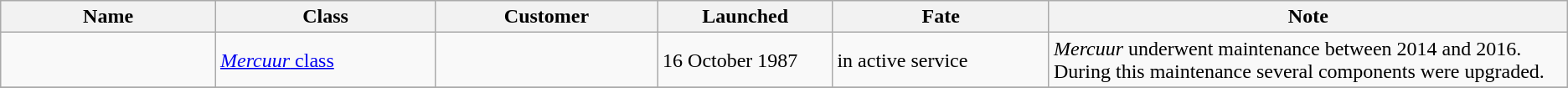<table class="wikitable mw-collapsible mw-collapsed">
<tr>
<th width="200">Name</th>
<th width="200">Class</th>
<th width="200">Customer</th>
<th width="150">Launched</th>
<th width="200">Fate</th>
<th width="500">Note</th>
</tr>
<tr>
<td></td>
<td><a href='#'><em>Mercuur</em> class</a></td>
<td></td>
<td>16 October 1987</td>
<td>in active service</td>
<td><em>Mercuur</em> underwent maintenance between 2014 and 2016. During this maintenance several components were upgraded.</td>
</tr>
<tr>
</tr>
</table>
